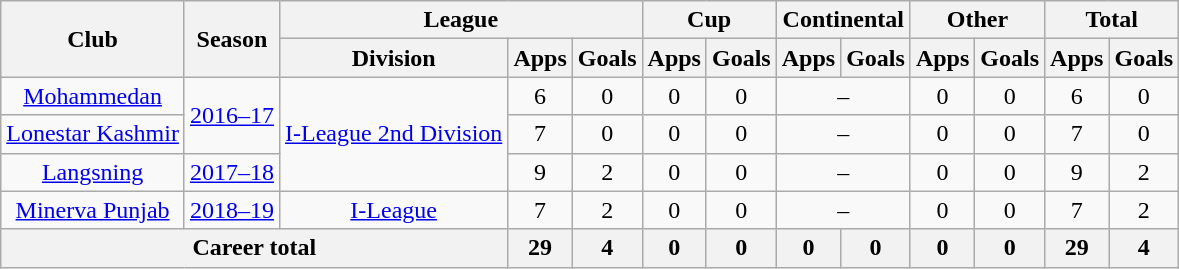<table class="wikitable" style="text-align: center">
<tr>
<th rowspan="2">Club</th>
<th rowspan="2">Season</th>
<th colspan="3">League</th>
<th colspan="2">Cup</th>
<th colspan="2">Continental</th>
<th colspan="2">Other</th>
<th colspan="2">Total</th>
</tr>
<tr>
<th>Division</th>
<th>Apps</th>
<th>Goals</th>
<th>Apps</th>
<th>Goals</th>
<th>Apps</th>
<th>Goals</th>
<th>Apps</th>
<th>Goals</th>
<th>Apps</th>
<th>Goals</th>
</tr>
<tr>
<td><a href='#'>Mohammedan</a></td>
<td rowspan="2"><a href='#'>2016–17</a></td>
<td rowspan="3"><a href='#'>I-League 2nd Division</a></td>
<td>6</td>
<td>0</td>
<td>0</td>
<td>0</td>
<td colspan="2">–</td>
<td>0</td>
<td>0</td>
<td>6</td>
<td>0</td>
</tr>
<tr>
<td><a href='#'>Lonestar Kashmir</a></td>
<td>7</td>
<td>0</td>
<td>0</td>
<td>0</td>
<td colspan="2">–</td>
<td>0</td>
<td>0</td>
<td>7</td>
<td>0</td>
</tr>
<tr>
<td><a href='#'>Langsning</a></td>
<td><a href='#'>2017–18</a></td>
<td>9</td>
<td>2</td>
<td>0</td>
<td>0</td>
<td colspan="2">–</td>
<td>0</td>
<td>0</td>
<td>9</td>
<td>2</td>
</tr>
<tr>
<td><a href='#'>Minerva Punjab</a></td>
<td><a href='#'>2018–19</a></td>
<td><a href='#'>I-League</a></td>
<td>7</td>
<td>2</td>
<td>0</td>
<td>0</td>
<td colspan="2">–</td>
<td>0</td>
<td>0</td>
<td>7</td>
<td>2</td>
</tr>
<tr>
<th colspan="3"><strong>Career total</strong></th>
<th>29</th>
<th>4</th>
<th>0</th>
<th>0</th>
<th>0</th>
<th>0</th>
<th>0</th>
<th>0</th>
<th>29</th>
<th>4</th>
</tr>
</table>
